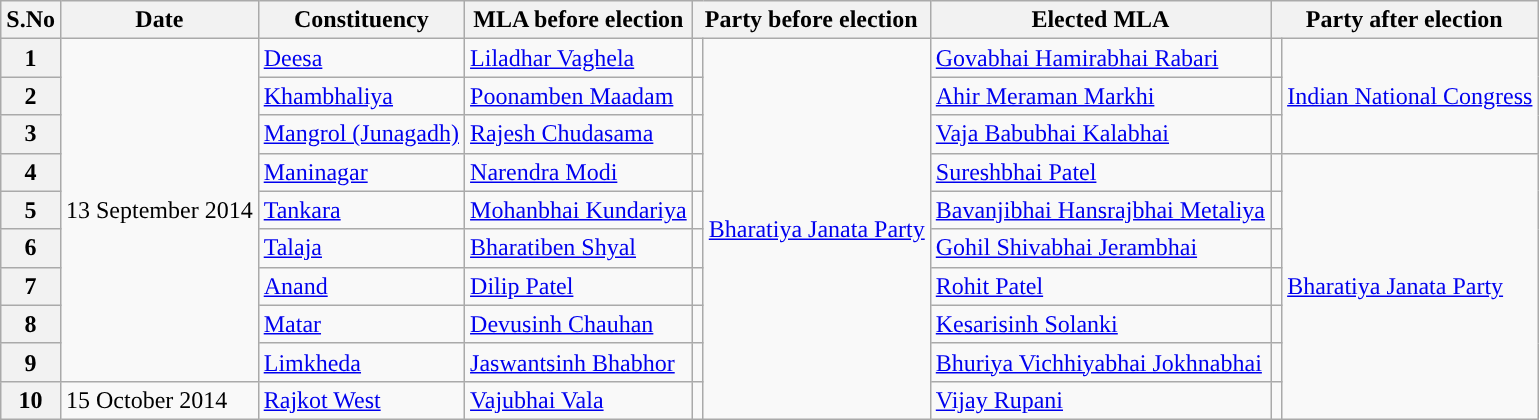<table class="wikitable sortable">
<tr>
<th>S.No</th>
<th>Date</th>
<th>Constituency</th>
<th>MLA before election</th>
<th colspan="2">Party before election</th>
<th>Elected MLA</th>
<th colspan="2">Party after election</th>
</tr>
<tr>
<th>1</th>
<td rowspan="9">13 September 2014</td>
<td><a href='#'>Deesa</a></td>
<td><a href='#'>Liladhar Vaghela</a></td>
<td></td>
<td rowspan="10"><a href='#'>Bharatiya Janata Party</a></td>
<td><a href='#'>Govabhai Hamirabhai Rabari</a></td>
<td></td>
<td rowspan="3"><a href='#'>Indian National Congress</a></td>
</tr>
<tr>
<th>2</th>
<td><a href='#'>Khambhaliya</a></td>
<td><a href='#'>Poonamben Maadam</a></td>
<td></td>
<td><a href='#'>Ahir Meraman Markhi</a></td>
<td></td>
</tr>
<tr>
<th>3</th>
<td><a href='#'>Mangrol (Junagadh)</a></td>
<td><a href='#'>Rajesh Chudasama</a></td>
<td></td>
<td><a href='#'>Vaja Babubhai Kalabhai</a></td>
<td></td>
</tr>
<tr>
<th>4</th>
<td><a href='#'>Maninagar</a></td>
<td><a href='#'>Narendra Modi</a></td>
<td></td>
<td><a href='#'>Sureshbhai Patel</a></td>
<td></td>
<td rowspan="7"><a href='#'>Bharatiya Janata Party</a></td>
</tr>
<tr>
<th>5</th>
<td><a href='#'>Tankara</a></td>
<td><a href='#'>Mohanbhai Kundariya</a></td>
<td></td>
<td><a href='#'>Bavanjibhai Hansrajbhai Metaliya</a></td>
<td></td>
</tr>
<tr>
<th>6</th>
<td><a href='#'>Talaja</a></td>
<td><a href='#'>Bharatiben Shyal</a></td>
<td></td>
<td><a href='#'>Gohil Shivabhai Jerambhai</a></td>
<td></td>
</tr>
<tr>
<th>7</th>
<td><a href='#'>Anand</a></td>
<td><a href='#'>Dilip Patel</a></td>
<td></td>
<td><a href='#'>Rohit Patel</a></td>
<td></td>
</tr>
<tr>
<th>8</th>
<td><a href='#'>Matar</a></td>
<td><a href='#'>Devusinh Chauhan</a></td>
<td></td>
<td><a href='#'>Kesarisinh Solanki</a></td>
<td></td>
</tr>
<tr>
<th>9</th>
<td><a href='#'>Limkheda</a></td>
<td><a href='#'>Jaswantsinh Bhabhor</a></td>
<td></td>
<td><a href='#'>Bhuriya Vichhiyabhai Jokhnabhai</a></td>
<td></td>
</tr>
<tr>
<th>10</th>
<td>15 October 2014</td>
<td><a href='#'>Rajkot West</a></td>
<td><a href='#'>Vajubhai Vala</a></td>
<td></td>
<td><a href='#'>Vijay Rupani</a></td>
<td></td>
</tr>
</table>
